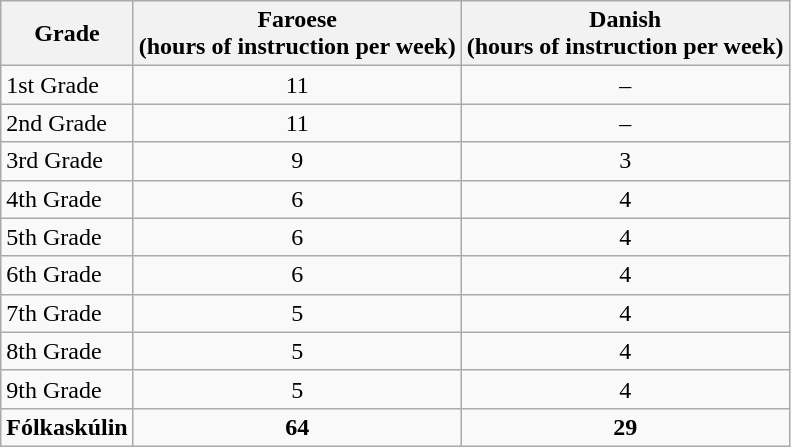<table class="wikitable sortable" border="1">
<tr>
<th scope="col">Grade</th>
<th scope="col">Faroese <br>(hours of instruction per week)</th>
<th scope="col">Danish <br>(hours of instruction per week)</th>
</tr>
<tr>
<td>1st Grade</td>
<td align="center">11</td>
<td align="center">–</td>
</tr>
<tr>
<td>2nd Grade</td>
<td align="center">11</td>
<td align="center">–</td>
</tr>
<tr>
<td>3rd Grade</td>
<td align="center">9</td>
<td align="center">3</td>
</tr>
<tr>
<td>4th Grade</td>
<td align="center">6</td>
<td align="center">4</td>
</tr>
<tr>
<td>5th Grade</td>
<td align="center">6</td>
<td align="center">4</td>
</tr>
<tr>
<td>6th Grade</td>
<td align="center">6</td>
<td align="center">4</td>
</tr>
<tr>
<td>7th Grade</td>
<td align="center">5</td>
<td align="center">4</td>
</tr>
<tr>
<td>8th Grade</td>
<td align="center">5</td>
<td align="center">4</td>
</tr>
<tr>
<td>9th Grade</td>
<td align="center">5</td>
<td align="center">4</td>
</tr>
<tr>
<td><strong>Fólkaskúlin</strong></td>
<td align="center"><strong>64</strong></td>
<td align="center"><strong>29</strong></td>
</tr>
</table>
